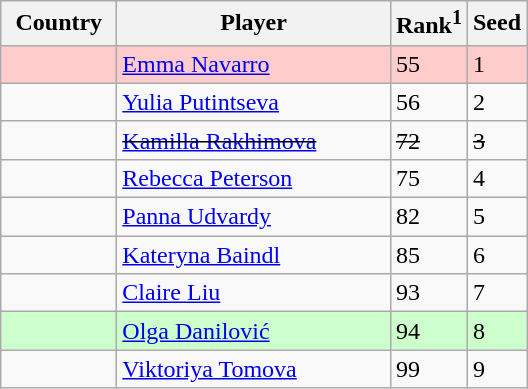<table class="wikitable" border="1">
<tr>
<th width="70">Country</th>
<th width="175">Player</th>
<th>Rank<sup>1</sup></th>
<th>Seed</th>
</tr>
<tr bgcolor=#fcc>
<td></td>
<td><a href='#'>Emma Navarro</a></td>
<td>55</td>
<td>1</td>
</tr>
<tr>
<td></td>
<td><a href='#'>Yulia Putintseva</a></td>
<td>56</td>
<td>2</td>
</tr>
<tr>
<td></td>
<td><s><a href='#'>Kamilla Rakhimova</a></s></td>
<td><s>72</s></td>
<td><s>3</s></td>
</tr>
<tr>
<td></td>
<td><a href='#'>Rebecca Peterson</a></td>
<td>75</td>
<td>4</td>
</tr>
<tr>
<td></td>
<td><a href='#'>Panna Udvardy</a></td>
<td>82</td>
<td>5</td>
</tr>
<tr>
<td></td>
<td><a href='#'>Kateryna Baindl</a></td>
<td>85</td>
<td>6</td>
</tr>
<tr>
<td></td>
<td><a href='#'>Claire Liu</a></td>
<td>93</td>
<td>7</td>
</tr>
<tr bgcolor=#cfc>
<td></td>
<td><a href='#'>Olga Danilović</a></td>
<td>94</td>
<td>8</td>
</tr>
<tr>
<td></td>
<td><a href='#'>Viktoriya Tomova</a></td>
<td>99</td>
<td>9</td>
</tr>
</table>
